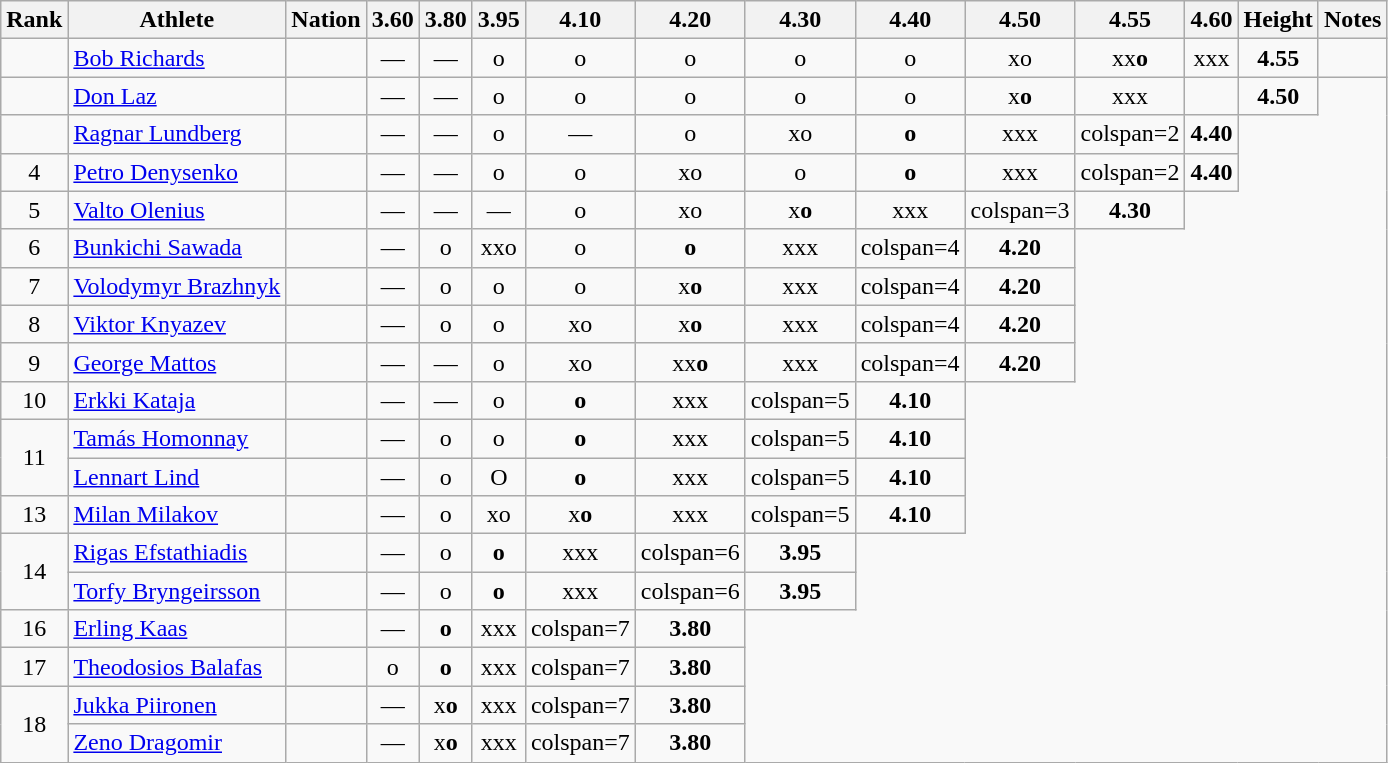<table class="wikitable sortable" style="text-align:center">
<tr>
<th>Rank</th>
<th>Athlete</th>
<th>Nation</th>
<th>3.60</th>
<th>3.80</th>
<th>3.95</th>
<th>4.10</th>
<th>4.20</th>
<th>4.30</th>
<th>4.40</th>
<th>4.50</th>
<th>4.55</th>
<th>4.60</th>
<th>Height</th>
<th>Notes</th>
</tr>
<tr>
<td></td>
<td align="left"><a href='#'>Bob Richards</a></td>
<td align="left"></td>
<td>—</td>
<td>—</td>
<td>o</td>
<td>o</td>
<td>o</td>
<td>o</td>
<td>o</td>
<td>xo</td>
<td>xx<strong>o</strong></td>
<td>xxx</td>
<td><strong>4.55</strong></td>
<td></td>
</tr>
<tr>
<td></td>
<td align="left"><a href='#'>Don Laz</a></td>
<td align="left"></td>
<td>—</td>
<td>—</td>
<td>o</td>
<td>o</td>
<td>o</td>
<td>o</td>
<td>o</td>
<td>x<strong>o</strong></td>
<td>xxx</td>
<td></td>
<td><strong>4.50</strong></td>
</tr>
<tr>
<td></td>
<td align="left"><a href='#'>Ragnar Lundberg</a></td>
<td align="left"></td>
<td>—</td>
<td>—</td>
<td>o</td>
<td>—</td>
<td>o</td>
<td>xo</td>
<td><strong>o</strong></td>
<td>xxx</td>
<td>colspan=2 </td>
<td><strong>4.40</strong></td>
</tr>
<tr>
<td>4</td>
<td align="left"><a href='#'>Petro Denysenko</a></td>
<td align="left"></td>
<td>—</td>
<td>—</td>
<td>o</td>
<td>o</td>
<td>xo</td>
<td>o</td>
<td><strong>o</strong></td>
<td>xxx</td>
<td>colspan=2 </td>
<td><strong>4.40</strong></td>
</tr>
<tr>
<td>5</td>
<td align="left"><a href='#'>Valto Olenius</a></td>
<td align="left"></td>
<td>—</td>
<td>—</td>
<td>—</td>
<td>o</td>
<td>xo</td>
<td>x<strong>o</strong></td>
<td>xxx</td>
<td>colspan=3 </td>
<td><strong>4.30</strong></td>
</tr>
<tr>
<td>6</td>
<td align="left"><a href='#'>Bunkichi Sawada</a></td>
<td align="left"></td>
<td>—</td>
<td>o</td>
<td>xxo</td>
<td>o</td>
<td><strong>o</strong></td>
<td>xxx</td>
<td>colspan=4 </td>
<td><strong>4.20</strong></td>
</tr>
<tr>
<td>7</td>
<td align="left"><a href='#'>Volodymyr Brazhnyk</a></td>
<td align="left"></td>
<td>—</td>
<td>o</td>
<td>o</td>
<td>o</td>
<td>x<strong>o</strong></td>
<td>xxx</td>
<td>colspan=4 </td>
<td><strong>4.20</strong></td>
</tr>
<tr>
<td>8</td>
<td align="left"><a href='#'>Viktor Knyazev</a></td>
<td align="left"></td>
<td>—</td>
<td>o</td>
<td>o</td>
<td>xo</td>
<td>x<strong>o</strong></td>
<td>xxx</td>
<td>colspan=4 </td>
<td><strong>4.20</strong></td>
</tr>
<tr>
<td>9</td>
<td align="left"><a href='#'>George Mattos</a></td>
<td align="left"></td>
<td>—</td>
<td>—</td>
<td>o</td>
<td>xo</td>
<td>xx<strong>o</strong></td>
<td>xxx</td>
<td>colspan=4 </td>
<td><strong>4.20</strong></td>
</tr>
<tr>
<td>10</td>
<td align="left"><a href='#'>Erkki Kataja</a></td>
<td align="left"></td>
<td>—</td>
<td>—</td>
<td>o</td>
<td><strong>o</strong></td>
<td>xxx</td>
<td>colspan=5 </td>
<td><strong>4.10</strong></td>
</tr>
<tr>
<td rowspan=2>11</td>
<td align="left"><a href='#'>Tamás Homonnay</a></td>
<td align="left"></td>
<td>—</td>
<td>o</td>
<td>o</td>
<td><strong>o</strong></td>
<td>xxx</td>
<td>colspan=5 </td>
<td><strong>4.10</strong></td>
</tr>
<tr>
<td align="left"><a href='#'>Lennart Lind</a></td>
<td align="left"></td>
<td>—</td>
<td>o</td>
<td>O</td>
<td><strong>o</strong></td>
<td>xxx</td>
<td>colspan=5 </td>
<td><strong>4.10</strong></td>
</tr>
<tr>
<td>13</td>
<td align="left"><a href='#'>Milan Milakov</a></td>
<td align="left"></td>
<td>—</td>
<td>o</td>
<td>xo</td>
<td>x<strong>o</strong></td>
<td>xxx</td>
<td>colspan=5 </td>
<td><strong>4.10</strong></td>
</tr>
<tr>
<td rowspan=2>14</td>
<td align="left"><a href='#'>Rigas Efstathiadis</a></td>
<td align="left"></td>
<td>—</td>
<td>o</td>
<td><strong>o</strong></td>
<td>xxx</td>
<td>colspan=6 </td>
<td><strong>3.95</strong></td>
</tr>
<tr>
<td align="left"><a href='#'>Torfy Bryngeirsson</a></td>
<td align="left"></td>
<td>—</td>
<td>o</td>
<td><strong>o</strong></td>
<td>xxx</td>
<td>colspan=6 </td>
<td><strong>3.95</strong></td>
</tr>
<tr>
<td>16</td>
<td align="left"><a href='#'>Erling Kaas</a></td>
<td align="left"></td>
<td>—</td>
<td><strong>o</strong></td>
<td>xxx</td>
<td>colspan=7 </td>
<td><strong>3.80</strong></td>
</tr>
<tr>
<td>17</td>
<td align="left"><a href='#'>Theodosios Balafas</a></td>
<td align="left"></td>
<td>o</td>
<td><strong>o</strong></td>
<td>xxx</td>
<td>colspan=7 </td>
<td><strong>3.80</strong></td>
</tr>
<tr>
<td rowspan=2>18</td>
<td align="left"><a href='#'>Jukka Piironen</a></td>
<td align="left"></td>
<td>—</td>
<td>x<strong>o</strong></td>
<td>xxx</td>
<td>colspan=7 </td>
<td><strong>3.80</strong></td>
</tr>
<tr>
<td align="left"><a href='#'>Zeno Dragomir</a></td>
<td align="left"></td>
<td>—</td>
<td>x<strong>o</strong></td>
<td>xxx</td>
<td>colspan=7 </td>
<td><strong>3.80</strong></td>
</tr>
</table>
